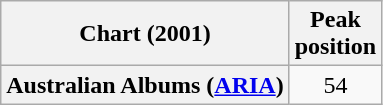<table class="wikitable plainrowheaders" style="text-align:center">
<tr>
<th scope="col">Chart (2001)</th>
<th scope="col">Peak<br>position</th>
</tr>
<tr>
<th scope="row">Australian Albums (<a href='#'>ARIA</a>)</th>
<td>54</td>
</tr>
</table>
